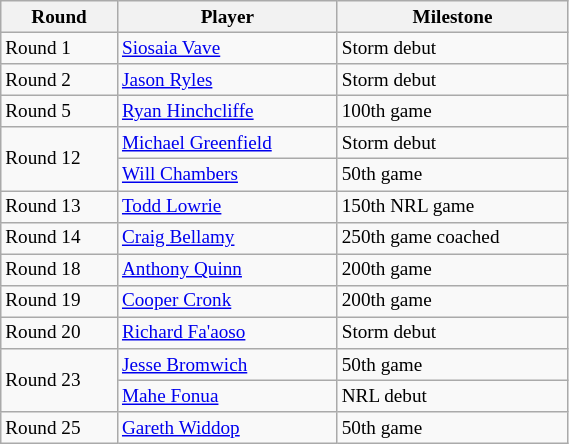<table class="wikitable"  style="font-size:80%; width:30%;">
<tr>
<th>Round</th>
<th>Player</th>
<th>Milestone</th>
</tr>
<tr>
<td>Round 1</td>
<td><a href='#'>Siosaia Vave</a></td>
<td>Storm debut</td>
</tr>
<tr>
<td>Round 2</td>
<td><a href='#'>Jason Ryles</a></td>
<td>Storm debut</td>
</tr>
<tr>
<td>Round 5</td>
<td><a href='#'>Ryan Hinchcliffe</a></td>
<td>100th game</td>
</tr>
<tr>
<td rowspan=2>Round 12</td>
<td><a href='#'>Michael Greenfield</a></td>
<td>Storm debut</td>
</tr>
<tr>
<td><a href='#'>Will Chambers</a></td>
<td>50th game</td>
</tr>
<tr>
<td>Round 13</td>
<td><a href='#'>Todd Lowrie</a></td>
<td>150th NRL game</td>
</tr>
<tr>
<td>Round 14</td>
<td><a href='#'>Craig Bellamy</a></td>
<td>250th game coached</td>
</tr>
<tr>
<td>Round 18</td>
<td><a href='#'>Anthony Quinn</a></td>
<td>200th game</td>
</tr>
<tr>
<td>Round 19</td>
<td><a href='#'>Cooper Cronk</a></td>
<td>200th game</td>
</tr>
<tr>
<td>Round 20</td>
<td><a href='#'>Richard Fa'aoso</a></td>
<td>Storm debut</td>
</tr>
<tr>
<td rowspan=2>Round 23</td>
<td><a href='#'>Jesse Bromwich</a></td>
<td>50th game</td>
</tr>
<tr>
<td><a href='#'>Mahe Fonua</a></td>
<td>NRL debut</td>
</tr>
<tr>
<td>Round 25</td>
<td><a href='#'>Gareth Widdop</a></td>
<td>50th game</td>
</tr>
</table>
